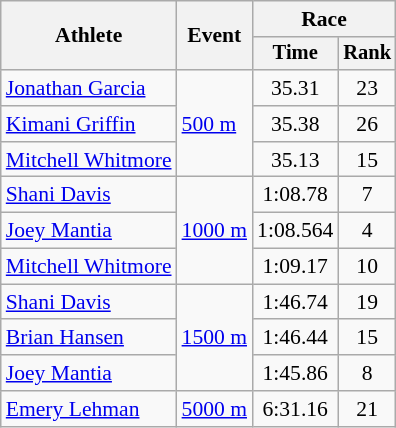<table class=wikitable style=font-size:90%;text-align:center>
<tr>
<th rowspan=2>Athlete</th>
<th rowspan=2>Event</th>
<th colspan=2>Race</th>
</tr>
<tr style=font-size:95%>
<th>Time</th>
<th>Rank</th>
</tr>
<tr>
<td align=left><a href='#'>Jonathan Garcia</a></td>
<td style="text-align:left;" rowspan="3"><a href='#'>500 m</a></td>
<td>35.31</td>
<td>23</td>
</tr>
<tr>
<td align=left><a href='#'>Kimani Griffin</a></td>
<td>35.38</td>
<td>26</td>
</tr>
<tr>
<td align=left><a href='#'>Mitchell Whitmore</a></td>
<td>35.13</td>
<td>15</td>
</tr>
<tr>
<td align=left><a href='#'>Shani Davis</a></td>
<td style="text-align:left;" rowspan="3"><a href='#'>1000 m</a></td>
<td>1:08.78</td>
<td>7</td>
</tr>
<tr>
<td align=left><a href='#'>Joey Mantia</a></td>
<td>1:08.564</td>
<td>4</td>
</tr>
<tr>
<td align=left><a href='#'>Mitchell Whitmore</a></td>
<td>1:09.17</td>
<td>10</td>
</tr>
<tr>
<td align=left><a href='#'>Shani Davis</a></td>
<td style="text-align:left;" rowspan="3"><a href='#'>1500 m</a></td>
<td>1:46.74</td>
<td>19</td>
</tr>
<tr>
<td align=left><a href='#'>Brian Hansen</a></td>
<td>1:46.44</td>
<td>15</td>
</tr>
<tr>
<td align=left><a href='#'>Joey Mantia</a></td>
<td>1:45.86</td>
<td>8</td>
</tr>
<tr>
<td align=left><a href='#'>Emery Lehman</a></td>
<td align=left><a href='#'>5000 m</a></td>
<td>6:31.16</td>
<td>21</td>
</tr>
</table>
